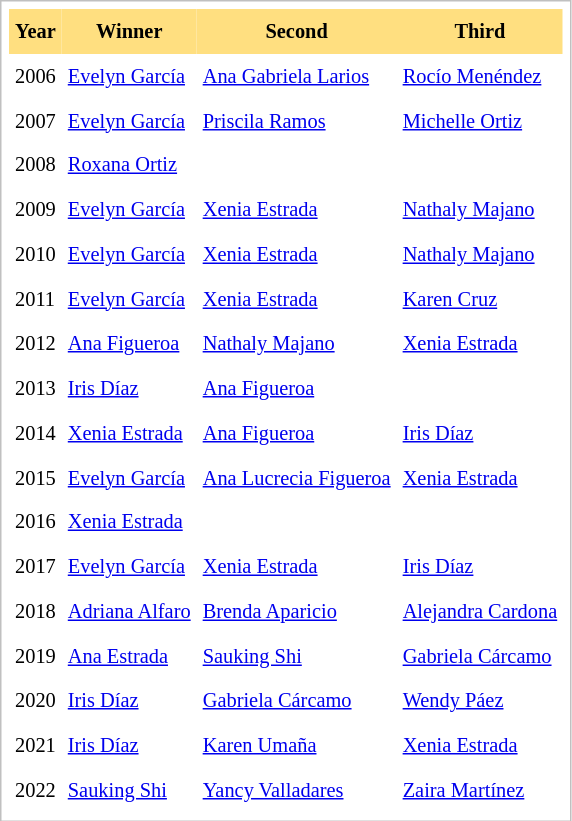<table cellpadding="4" cellspacing="0"  style="border: 1px solid silver; color: black; margin: 0 0 0.5em 0; background-color: white; padding: 5px; text-align: left; font-size:85%; vertical-align: top; line-height:1.6em;">
<tr>
<th scope=col; align="center" bgcolor="FFDF80">Year</th>
<th scope=col; align="center" bgcolor="FFDF80">Winner</th>
<th scope=col; align="center" bgcolor="FFDF80">Second</th>
<th scope=col; align="center" bgcolor="FFDF80">Third</th>
</tr>
<tr>
<td>2006</td>
<td><a href='#'>Evelyn García</a></td>
<td><a href='#'>Ana Gabriela Larios</a></td>
<td><a href='#'>Rocío Menéndez</a></td>
</tr>
<tr>
<td>2007</td>
<td><a href='#'>Evelyn García</a></td>
<td><a href='#'>Priscila Ramos</a></td>
<td><a href='#'>Michelle Ortiz</a></td>
</tr>
<tr>
<td>2008</td>
<td><a href='#'>Roxana Ortiz</a></td>
<td></td>
<td></td>
</tr>
<tr>
<td>2009</td>
<td><a href='#'>Evelyn García</a></td>
<td><a href='#'>Xenia Estrada</a></td>
<td><a href='#'>Nathaly Majano</a></td>
</tr>
<tr>
<td>2010</td>
<td><a href='#'>Evelyn García</a></td>
<td><a href='#'>Xenia Estrada</a></td>
<td><a href='#'>Nathaly Majano</a></td>
</tr>
<tr>
<td>2011</td>
<td><a href='#'>Evelyn García</a></td>
<td><a href='#'>Xenia Estrada</a></td>
<td><a href='#'>Karen Cruz</a></td>
</tr>
<tr>
<td>2012</td>
<td><a href='#'>Ana Figueroa</a></td>
<td><a href='#'>Nathaly Majano</a></td>
<td><a href='#'>Xenia Estrada</a></td>
</tr>
<tr>
<td>2013</td>
<td><a href='#'>Iris Díaz</a></td>
<td><a href='#'>Ana Figueroa</a></td>
<td></td>
</tr>
<tr>
<td>2014</td>
<td><a href='#'>Xenia Estrada</a></td>
<td><a href='#'>Ana Figueroa</a></td>
<td><a href='#'>Iris Díaz</a></td>
</tr>
<tr>
<td>2015</td>
<td><a href='#'>Evelyn García</a></td>
<td><a href='#'>Ana Lucrecia Figueroa</a></td>
<td><a href='#'>Xenia Estrada</a></td>
</tr>
<tr>
<td>2016</td>
<td><a href='#'>Xenia Estrada</a></td>
<td></td>
<td></td>
</tr>
<tr>
<td>2017</td>
<td><a href='#'>Evelyn García</a></td>
<td><a href='#'>Xenia Estrada</a></td>
<td><a href='#'>Iris Díaz</a></td>
</tr>
<tr>
<td>2018</td>
<td><a href='#'>Adriana Alfaro</a></td>
<td><a href='#'>Brenda Aparicio</a></td>
<td><a href='#'>Alejandra Cardona</a></td>
</tr>
<tr>
<td>2019</td>
<td><a href='#'>Ana Estrada</a></td>
<td><a href='#'>Sauking Shi</a></td>
<td><a href='#'>Gabriela Cárcamo</a></td>
</tr>
<tr>
<td>2020</td>
<td><a href='#'>Iris Díaz</a></td>
<td><a href='#'>Gabriela Cárcamo</a></td>
<td><a href='#'>Wendy Páez</a></td>
</tr>
<tr>
<td>2021</td>
<td><a href='#'>Iris Díaz</a></td>
<td><a href='#'>Karen Umaña</a></td>
<td><a href='#'>Xenia Estrada</a></td>
</tr>
<tr>
<td>2022</td>
<td><a href='#'>Sauking Shi</a></td>
<td><a href='#'>Yancy Valladares</a></td>
<td><a href='#'>Zaira Martínez</a></td>
</tr>
</table>
